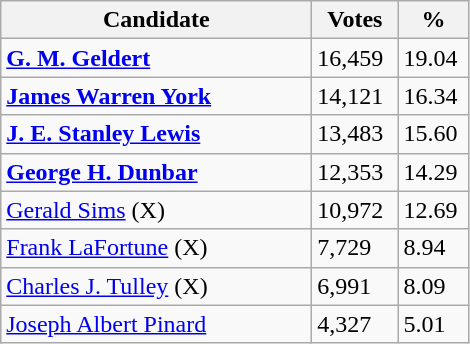<table class="wikitable">
<tr>
<th style="width: 200px">Candidate</th>
<th style="width: 50px">Votes</th>
<th style="width: 40px">%</th>
</tr>
<tr>
<td><strong><a href='#'>G. M. Geldert</a></strong></td>
<td>16,459</td>
<td>19.04</td>
</tr>
<tr>
<td><strong><a href='#'>James Warren York</a></strong></td>
<td>14,121</td>
<td>16.34</td>
</tr>
<tr>
<td><strong><a href='#'>J. E. Stanley Lewis</a></strong></td>
<td>13,483</td>
<td>15.60</td>
</tr>
<tr>
<td><strong><a href='#'>George H. Dunbar</a></strong></td>
<td>12,353</td>
<td>14.29</td>
</tr>
<tr>
<td><a href='#'>Gerald Sims</a> (X)</td>
<td>10,972</td>
<td>12.69</td>
</tr>
<tr>
<td><a href='#'>Frank LaFortune</a> (X)</td>
<td>7,729</td>
<td>8.94</td>
</tr>
<tr>
<td><a href='#'>Charles J. Tulley</a> (X)</td>
<td>6,991</td>
<td>8.09</td>
</tr>
<tr>
<td><a href='#'>Joseph Albert Pinard</a></td>
<td>4,327</td>
<td>5.01</td>
</tr>
</table>
